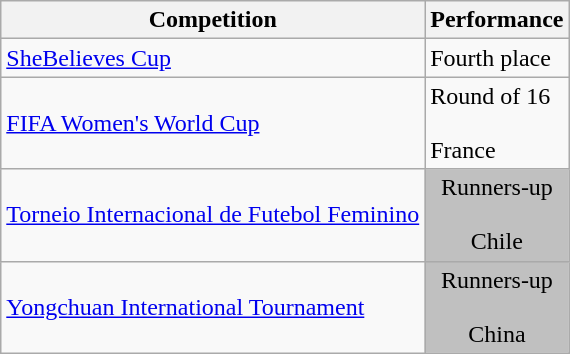<table class="wikitable">
<tr>
<th>Competition</th>
<th>Performance</th>
</tr>
<tr>
<td><a href='#'>SheBelieves Cup</a></td>
<td>Fourth place</td>
</tr>
<tr>
<td><a href='#'>FIFA Women's World Cup</a></td>
<td>Round of 16<br><br> France</td>
</tr>
<tr>
<td><a href='#'>Torneio Internacional de Futebol Feminino</a></td>
<td align=center bgcolor=silver>Runners-up<br><br> Chile</td>
</tr>
<tr>
<td><a href='#'>Yongchuan International Tournament</a></td>
<td align=center bgcolor=silver>Runners-up<br><br> China</td>
</tr>
</table>
